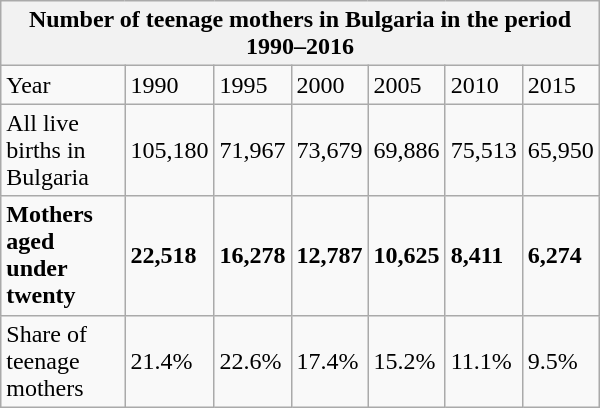<table class="wikitable" width="400px">
<tr>
<th colspan=19>Number of teenage mothers in Bulgaria in the period 1990–2016 </th>
</tr>
<tr>
<td>Year</td>
<td>1990</td>
<td>1995</td>
<td>2000</td>
<td>2005</td>
<td>2010</td>
<td>2015</td>
</tr>
<tr>
<td>All live births in Bulgaria</td>
<td>105,180</td>
<td>71,967</td>
<td>73,679</td>
<td>69,886</td>
<td>75,513</td>
<td>65,950</td>
</tr>
<tr>
<td><strong>Mothers aged under twenty</strong></td>
<td><strong>22,518</strong></td>
<td><strong>16,278</strong></td>
<td><strong>12,787</strong></td>
<td><strong>10,625</strong></td>
<td><strong>8,411</strong></td>
<td><strong>6,274</strong></td>
</tr>
<tr>
<td>Share of teenage mothers</td>
<td> 21.4%</td>
<td>22.6%</td>
<td> 17.4%</td>
<td> 15.2%</td>
<td> 11.1%</td>
<td> 9.5%</td>
</tr>
</table>
